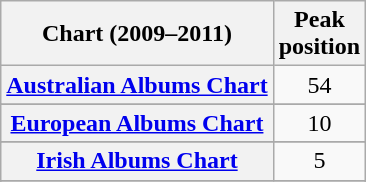<table class="wikitable sortable plainrowheaders">
<tr>
<th scope="col">Chart (2009–2011)</th>
<th scope="col">Peak<br>position</th>
</tr>
<tr>
<th scope="row"><a href='#'>Australian Albums Chart</a></th>
<td style="text-align:center;">54</td>
</tr>
<tr>
</tr>
<tr>
</tr>
<tr>
</tr>
<tr>
</tr>
<tr>
</tr>
<tr>
<th scope="row"><a href='#'>European Albums Chart</a></th>
<td style="text-align:center;">10</td>
</tr>
<tr>
</tr>
<tr>
</tr>
<tr>
</tr>
<tr>
<th scope="row"><a href='#'>Irish Albums Chart</a></th>
<td style="text-align:center;">5</td>
</tr>
<tr>
</tr>
<tr>
</tr>
<tr>
</tr>
<tr>
</tr>
<tr>
</tr>
<tr>
</tr>
<tr>
</tr>
</table>
